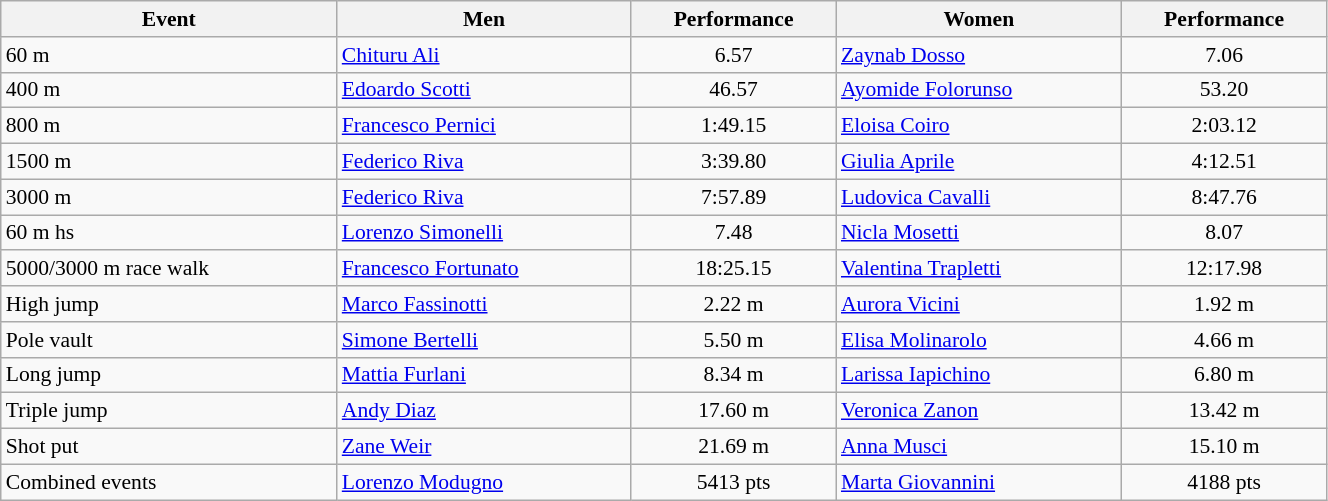<table class="wikitable" width=70% style="font-size:90%; text-align:center;">
<tr>
<th>Event</th>
<th>Men</th>
<th>Performance</th>
<th>Women</th>
<th>Performance</th>
</tr>
<tr>
<td align=left>60 m</td>
<td align=left><a href='#'>Chituru Ali</a></td>
<td>6.57</td>
<td align=left><a href='#'>Zaynab Dosso</a></td>
<td>7.06</td>
</tr>
<tr>
<td align=left>400 m</td>
<td align=left><a href='#'>Edoardo Scotti</a></td>
<td>46.57</td>
<td align=left><a href='#'>Ayomide Folorunso</a></td>
<td>53.20</td>
</tr>
<tr>
<td align=left>800 m</td>
<td align=left><a href='#'>Francesco Pernici</a></td>
<td>1:49.15</td>
<td align=left><a href='#'>Eloisa Coiro</a></td>
<td>2:03.12</td>
</tr>
<tr>
<td align=left>1500 m</td>
<td align=left><a href='#'>Federico Riva</a></td>
<td>3:39.80</td>
<td align=left><a href='#'>Giulia Aprile</a></td>
<td>4:12.51</td>
</tr>
<tr>
<td align=left>3000 m</td>
<td align=left><a href='#'>Federico Riva</a></td>
<td>7:57.89</td>
<td align=left><a href='#'>Ludovica Cavalli</a></td>
<td>8:47.76</td>
</tr>
<tr>
<td align=left>60 m hs</td>
<td align=left><a href='#'>Lorenzo Simonelli</a></td>
<td>7.48 </td>
<td align=left><a href='#'>Nicla Mosetti</a></td>
<td>8.07</td>
</tr>
<tr>
<td align=left>5000/3000 m race walk</td>
<td align=left><a href='#'>Francesco Fortunato</a></td>
<td>18:25.15</td>
<td align=left><a href='#'>Valentina Trapletti</a></td>
<td>12:17.98</td>
</tr>
<tr>
<td align=left>High jump</td>
<td align=left><a href='#'>Marco Fassinotti</a></td>
<td>2.22 m</td>
<td align=left><a href='#'>Aurora Vicini</a></td>
<td>1.92 m </td>
</tr>
<tr>
<td align=left>Pole vault</td>
<td align=left><a href='#'>Simone Bertelli</a></td>
<td>5.50 m</td>
<td align=left><a href='#'>Elisa Molinarolo</a></td>
<td>4.66 m </td>
</tr>
<tr>
<td align=left>Long jump</td>
<td align=left><a href='#'>Mattia Furlani</a></td>
<td>8.34 m  </td>
<td align=left><a href='#'>Larissa Iapichino</a></td>
<td>6.80 m</td>
</tr>
<tr>
<td align=left>Triple jump</td>
<td align=left><a href='#'>Andy Diaz</a></td>
<td>17.60 m</td>
<td align=left><a href='#'>Veronica Zanon</a></td>
<td>13.42 m</td>
</tr>
<tr>
<td align=left>Shot put</td>
<td align=left><a href='#'>Zane Weir</a></td>
<td>21.69 m</td>
<td align=left><a href='#'>Anna Musci</a></td>
<td>15.10 m</td>
</tr>
<tr>
<td align=left>Combined events</td>
<td align=left><a href='#'>Lorenzo Modugno</a></td>
<td>5413 pts</td>
<td align=left><a href='#'>Marta Giovannini</a></td>
<td>4188 pts</td>
</tr>
</table>
